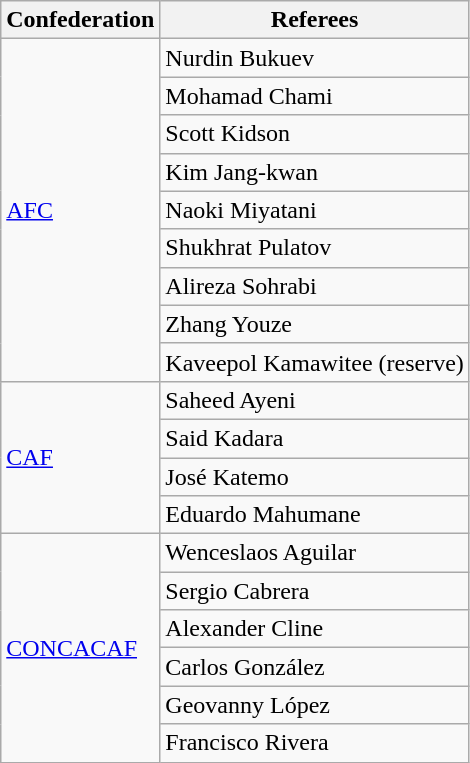<table class="wikitable">
<tr>
<th>Confederation</th>
<th>Referees</th>
</tr>
<tr>
<td rowspan="9"><a href='#'>AFC</a></td>
<td> Nurdin Bukuev</td>
</tr>
<tr>
<td> Mohamad Chami</td>
</tr>
<tr>
<td> Scott Kidson</td>
</tr>
<tr>
<td> Kim Jang-kwan</td>
</tr>
<tr>
<td> Naoki Miyatani</td>
</tr>
<tr>
<td> Shukhrat Pulatov</td>
</tr>
<tr>
<td> Alireza Sohrabi</td>
</tr>
<tr>
<td> Zhang Youze</td>
</tr>
<tr>
<td> Kaveepol Kamawitee (reserve)</td>
</tr>
<tr>
<td rowspan="4"><a href='#'>CAF</a></td>
<td> Saheed Ayeni</td>
</tr>
<tr>
<td> Said Kadara</td>
</tr>
<tr>
<td> José Katemo</td>
</tr>
<tr>
<td> Eduardo Mahumane</td>
</tr>
<tr>
<td rowspan="6"><a href='#'>CONCACAF</a></td>
<td> Wenceslaos Aguilar</td>
</tr>
<tr>
<td> Sergio Cabrera</td>
</tr>
<tr>
<td> Alexander Cline</td>
</tr>
<tr>
<td> Carlos González</td>
</tr>
<tr>
<td> Geovanny López</td>
</tr>
<tr>
<td> Francisco Rivera</td>
</tr>
</table>
